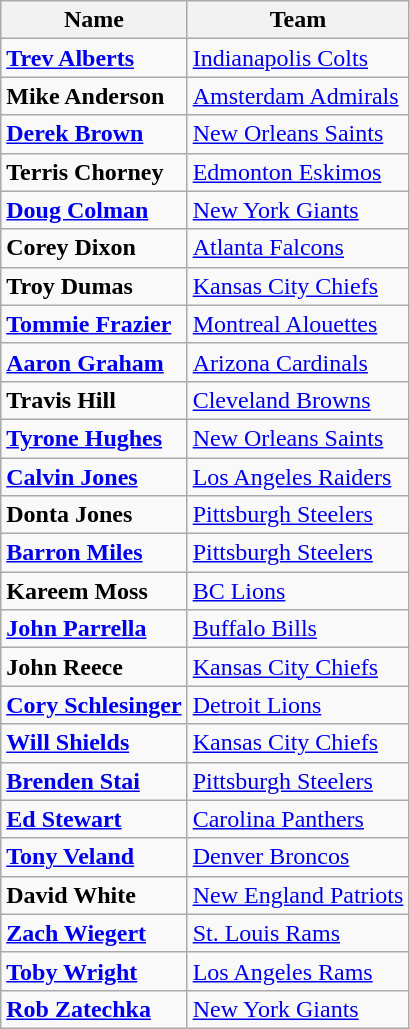<table class="wikitable">
<tr>
<th>Name</th>
<th>Team</th>
</tr>
<tr>
<td><strong><a href='#'>Trev Alberts</a></strong></td>
<td><a href='#'>Indianapolis Colts</a></td>
</tr>
<tr>
<td><strong>Mike Anderson</strong></td>
<td><a href='#'>Amsterdam Admirals</a></td>
</tr>
<tr>
<td><strong><a href='#'>Derek Brown</a></strong></td>
<td><a href='#'>New Orleans Saints</a></td>
</tr>
<tr>
<td><strong>Terris Chorney</strong></td>
<td><a href='#'>Edmonton Eskimos</a></td>
</tr>
<tr>
<td><strong><a href='#'>Doug Colman</a></strong></td>
<td><a href='#'>New York Giants</a></td>
</tr>
<tr>
<td><strong>Corey Dixon</strong></td>
<td><a href='#'>Atlanta Falcons</a></td>
</tr>
<tr>
<td><strong>Troy Dumas</strong></td>
<td><a href='#'>Kansas City Chiefs</a></td>
</tr>
<tr>
<td><strong><a href='#'>Tommie Frazier</a></strong></td>
<td><a href='#'>Montreal Alouettes</a></td>
</tr>
<tr>
<td><strong><a href='#'>Aaron Graham</a></strong></td>
<td><a href='#'>Arizona Cardinals</a></td>
</tr>
<tr>
<td><strong>Travis Hill</strong></td>
<td><a href='#'>Cleveland Browns</a></td>
</tr>
<tr>
<td><strong><a href='#'>Tyrone Hughes</a></strong></td>
<td><a href='#'>New Orleans Saints</a></td>
</tr>
<tr>
<td><strong><a href='#'>Calvin Jones</a></strong></td>
<td><a href='#'>Los Angeles Raiders</a></td>
</tr>
<tr>
<td><strong>Donta Jones</strong></td>
<td><a href='#'>Pittsburgh Steelers</a></td>
</tr>
<tr>
<td><strong><a href='#'>Barron Miles</a></strong></td>
<td><a href='#'>Pittsburgh Steelers</a></td>
</tr>
<tr>
<td><strong>Kareem Moss</strong></td>
<td><a href='#'>BC Lions</a></td>
</tr>
<tr>
<td><strong><a href='#'>John Parrella</a></strong></td>
<td><a href='#'>Buffalo Bills</a></td>
</tr>
<tr>
<td><strong>John Reece</strong></td>
<td><a href='#'>Kansas City Chiefs</a></td>
</tr>
<tr>
<td><strong><a href='#'>Cory Schlesinger</a></strong></td>
<td><a href='#'>Detroit Lions</a></td>
</tr>
<tr>
<td><strong><a href='#'>Will Shields</a></strong></td>
<td><a href='#'>Kansas City Chiefs</a></td>
</tr>
<tr>
<td><strong><a href='#'>Brenden Stai</a></strong></td>
<td><a href='#'>Pittsburgh Steelers</a></td>
</tr>
<tr>
<td><strong><a href='#'>Ed Stewart</a></strong></td>
<td><a href='#'>Carolina Panthers</a></td>
</tr>
<tr>
<td><strong><a href='#'>Tony Veland</a></strong></td>
<td><a href='#'>Denver Broncos</a></td>
</tr>
<tr>
<td><strong>David White</strong></td>
<td><a href='#'>New England Patriots</a></td>
</tr>
<tr>
<td><strong><a href='#'>Zach Wiegert</a></strong></td>
<td><a href='#'>St. Louis Rams</a></td>
</tr>
<tr>
<td><strong><a href='#'>Toby Wright</a></strong></td>
<td><a href='#'>Los Angeles Rams</a></td>
</tr>
<tr>
<td><strong><a href='#'>Rob Zatechka</a></strong></td>
<td><a href='#'>New York Giants</a></td>
</tr>
</table>
